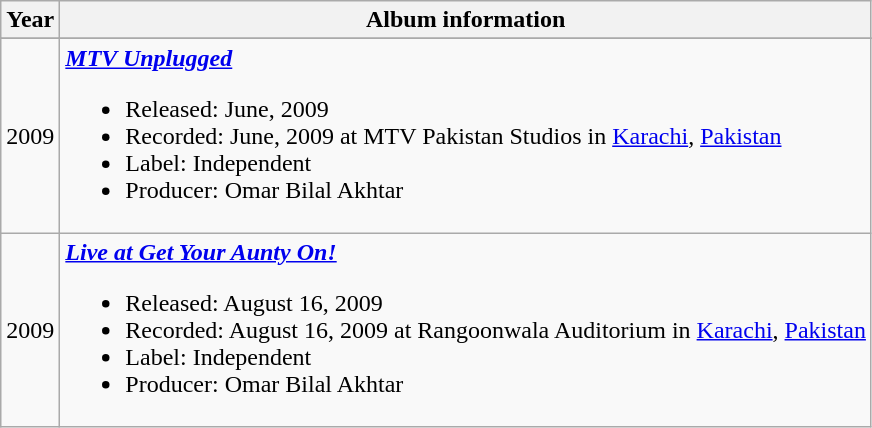<table class="wikitable">
<tr>
<th>Year</th>
<th>Album information</th>
</tr>
<tr>
</tr>
<tr>
<td>2009</td>
<td><strong><em><a href='#'>MTV Unplugged</a></em></strong><br><ul><li>Released: June, 2009</li><li>Recorded: June, 2009 at MTV Pakistan Studios in <a href='#'>Karachi</a>, <a href='#'>Pakistan</a></li><li>Label: Independent</li><li>Producer: Omar Bilal Akhtar</li></ul></td>
</tr>
<tr>
<td>2009</td>
<td><strong><em><a href='#'>Live at Get Your Aunty On!</a></em></strong><br><ul><li>Released: August 16, 2009</li><li>Recorded: August 16, 2009 at Rangoonwala Auditorium in <a href='#'>Karachi</a>, <a href='#'>Pakistan</a></li><li>Label: Independent</li><li>Producer: Omar Bilal Akhtar</li></ul></td>
</tr>
</table>
